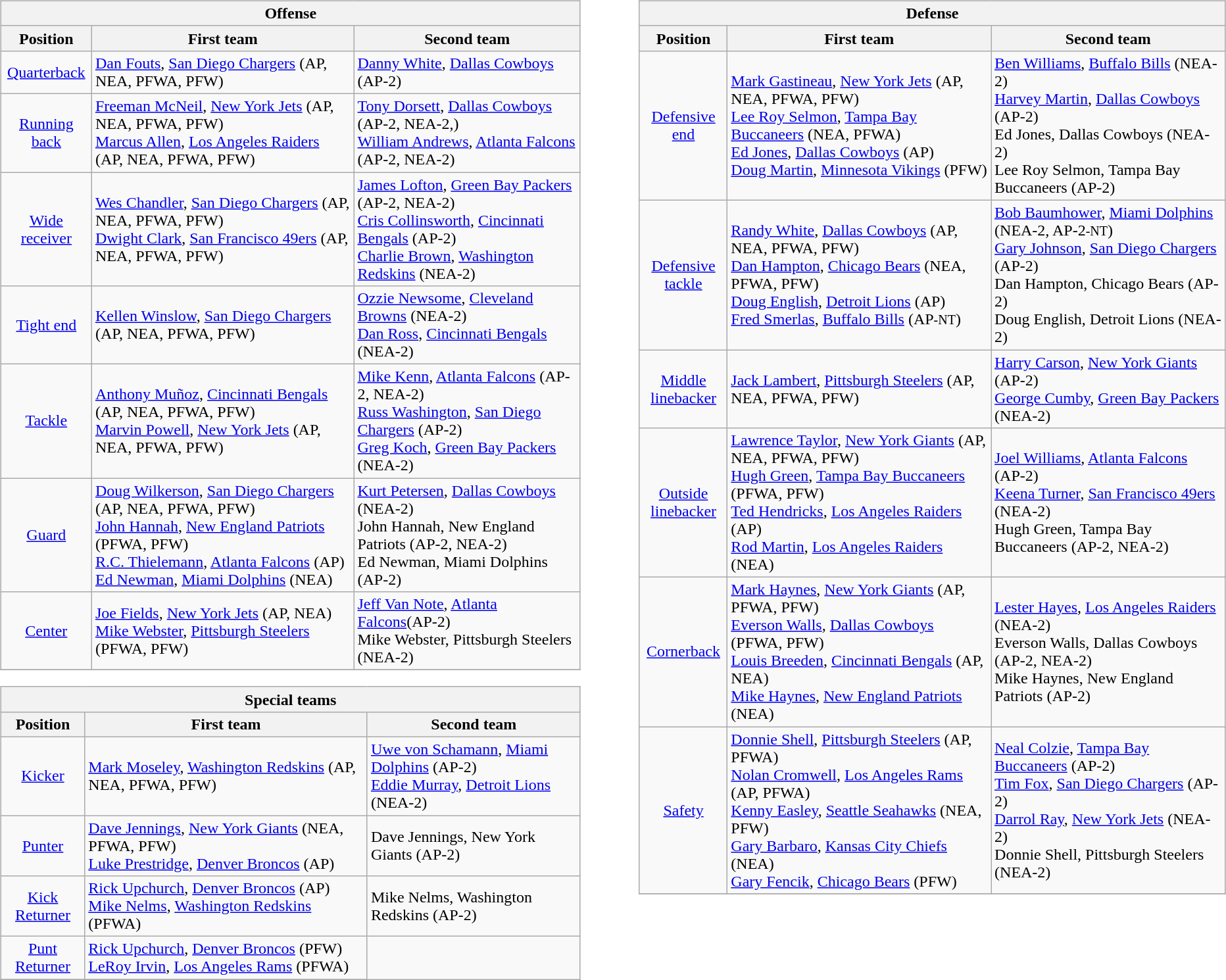<table border=0>
<tr valign="top">
<td><br><table class="wikitable">
<tr>
<th colspan=3>Offense</th>
</tr>
<tr>
<th>Position</th>
<th>First team</th>
<th>Second team</th>
</tr>
<tr>
<td align=center><a href='#'>Quarterback</a></td>
<td><a href='#'>Dan Fouts</a>, <a href='#'>San Diego Chargers</a> (AP, NEA, PFWA, PFW)</td>
<td><a href='#'>Danny White</a>, <a href='#'>Dallas Cowboys</a> (AP-2)</td>
</tr>
<tr>
<td align=center><a href='#'>Running back</a></td>
<td><a href='#'>Freeman McNeil</a>, <a href='#'>New York Jets</a> (AP, NEA, PFWA, PFW) <br> <a href='#'>Marcus Allen</a>, <a href='#'>Los Angeles Raiders</a> (AP, NEA, PFWA, PFW)</td>
<td><a href='#'>Tony Dorsett</a>, <a href='#'>Dallas Cowboys</a> (AP-2, NEA-2,)  <br> <a href='#'>William Andrews</a>, <a href='#'>Atlanta Falcons</a> (AP-2, NEA-2)</td>
</tr>
<tr>
<td align=center><a href='#'>Wide receiver</a></td>
<td><a href='#'>Wes Chandler</a>, <a href='#'>San Diego Chargers</a> (AP, NEA, PFWA, PFW) <br> <a href='#'>Dwight Clark</a>, <a href='#'>San Francisco 49ers</a> (AP, NEA, PFWA, PFW)</td>
<td><a href='#'>James Lofton</a>, <a href='#'>Green Bay Packers</a> (AP-2, NEA-2) <br> <a href='#'>Cris Collinsworth</a>, <a href='#'>Cincinnati Bengals</a> (AP-2)<br><a href='#'>Charlie Brown</a>, <a href='#'>Washington Redskins</a> (NEA-2)</td>
</tr>
<tr>
<td align=center><a href='#'>Tight end</a></td>
<td><a href='#'>Kellen Winslow</a>, <a href='#'>San Diego Chargers</a> (AP, NEA, PFWA, PFW)</td>
<td><a href='#'>Ozzie Newsome</a>, <a href='#'>Cleveland Browns</a> (NEA-2) <br> <a href='#'>Dan Ross</a>, <a href='#'>Cincinnati Bengals</a> (NEA-2)</td>
</tr>
<tr>
<td align=center><a href='#'>Tackle</a></td>
<td><a href='#'>Anthony Muñoz</a>, <a href='#'>Cincinnati Bengals</a> (AP, NEA, PFWA, PFW) <br> <a href='#'>Marvin Powell</a>, <a href='#'>New York Jets</a> (AP, NEA, PFWA, PFW)</td>
<td><a href='#'>Mike Kenn</a>, <a href='#'>Atlanta Falcons</a> (AP-2, NEA-2) <br><a href='#'>Russ Washington</a>, <a href='#'>San Diego Chargers</a> (AP-2) <br><a href='#'>Greg Koch</a>, <a href='#'>Green Bay Packers</a> (NEA-2)</td>
</tr>
<tr>
<td align=center><a href='#'>Guard</a></td>
<td><a href='#'>Doug Wilkerson</a>, <a href='#'>San Diego Chargers</a> (AP, NEA, PFWA, PFW) <br> <a href='#'>John Hannah</a>, <a href='#'>New England Patriots</a> (PFWA, PFW) <br> <a href='#'>R.C. Thielemann</a>, <a href='#'>Atlanta Falcons</a> (AP) <br> <a href='#'>Ed Newman</a>, <a href='#'>Miami Dolphins</a>  (NEA)</td>
<td><a href='#'>Kurt Petersen</a>, <a href='#'>Dallas Cowboys</a> (NEA-2) <br> John Hannah, New England Patriots (AP-2, NEA-2) <br> Ed Newman, Miami Dolphins (AP-2)</td>
</tr>
<tr>
<td align=center><a href='#'>Center</a></td>
<td><a href='#'>Joe Fields</a>, <a href='#'>New York Jets</a> (AP, NEA) <br>   <a href='#'>Mike Webster</a>, <a href='#'>Pittsburgh Steelers</a> (PFWA, PFW)</td>
<td><a href='#'>Jeff Van Note</a>, <a href='#'>Atlanta Falcons</a>(AP-2) <br> Mike Webster, Pittsburgh Steelers (NEA-2)</td>
</tr>
<tr>
</tr>
</table>
<table class="wikitable">
<tr>
<th colspan=3>Special teams</th>
</tr>
<tr>
<th>Position</th>
<th>First team</th>
<th>Second team</th>
</tr>
<tr>
<td align=center><a href='#'>Kicker</a></td>
<td><a href='#'>Mark Moseley</a>, <a href='#'>Washington Redskins</a> (AP, NEA, PFWA, PFW)</td>
<td><a href='#'>Uwe von Schamann</a>, <a href='#'>Miami Dolphins</a> (AP-2) <br><a href='#'>Eddie Murray</a>, <a href='#'>Detroit Lions</a> (NEA-2)</td>
</tr>
<tr>
<td align=center><a href='#'>Punter</a></td>
<td><a href='#'>Dave Jennings</a>, <a href='#'>New York Giants</a> (NEA, PFWA, PFW)  <br><a href='#'>Luke Prestridge</a>, <a href='#'>Denver Broncos</a> (AP)</td>
<td>Dave Jennings, New York Giants (AP-2)</td>
</tr>
<tr>
<td align=center><a href='#'>Kick Returner</a></td>
<td><a href='#'>Rick Upchurch</a>, <a href='#'>Denver Broncos</a> (AP) <br> <a href='#'>Mike Nelms</a>, <a href='#'>Washington Redskins</a> (PFWA)</td>
<td>Mike Nelms, Washington Redskins (AP-2)</td>
</tr>
<tr>
<td align=center><a href='#'>Punt Returner</a></td>
<td><a href='#'>Rick Upchurch</a>, <a href='#'>Denver Broncos</a> (PFW)<br> <a href='#'>LeRoy Irvin</a>, <a href='#'>Los Angeles Rams</a> (PFWA)</td>
</tr>
<tr>
</tr>
</table>
</td>
<td style="padding-left:40px;"><br><table class="wikitable">
<tr>
<th colspan=3>Defense</th>
</tr>
<tr>
<th width=15%>Position</th>
<th width=45%>First team</th>
<th width=40%>Second team</th>
</tr>
<tr>
<td align=center><a href='#'>Defensive end</a></td>
<td><a href='#'>Mark Gastineau</a>, <a href='#'>New York Jets</a> (AP, NEA, PFWA, PFW)<br><a href='#'>Lee Roy Selmon</a>, <a href='#'>Tampa Bay Buccaneers</a> (NEA, PFWA) <br> <a href='#'>Ed Jones</a>, <a href='#'>Dallas Cowboys</a> (AP) <br> <a href='#'>Doug Martin</a>, <a href='#'>Minnesota Vikings</a> (PFW)</td>
<td><a href='#'>Ben Williams</a>, <a href='#'>Buffalo Bills</a> (NEA-2) <br><a href='#'>Harvey Martin</a>, <a href='#'>Dallas Cowboys</a> (AP-2) <br> Ed Jones, Dallas Cowboys (NEA-2) <br> Lee Roy Selmon, Tampa Bay Buccaneers (AP-2)</td>
</tr>
<tr>
<td align=center><a href='#'>Defensive tackle</a></td>
<td><a href='#'>Randy White</a>, <a href='#'>Dallas Cowboys</a> (AP, NEA, PFWA, PFW)  <br><a href='#'>Dan Hampton</a>, <a href='#'>Chicago Bears</a> (NEA, PFWA, PFW) <br> <a href='#'>Doug English</a>, <a href='#'>Detroit Lions</a> (AP) <br> <a href='#'>Fred Smerlas</a>, <a href='#'>Buffalo Bills</a> (AP<small>-NT</small>)</td>
<td><a href='#'>Bob Baumhower</a>, <a href='#'>Miami Dolphins</a> (NEA-2, AP-2<small>-NT</small>) <br> <a href='#'>Gary Johnson</a>, <a href='#'>San Diego Chargers</a> (AP-2) <br> Dan Hampton, Chicago Bears (AP-2) <br> Doug English, Detroit Lions (NEA-2)</td>
</tr>
<tr>
<td align=center><a href='#'>Middle linebacker</a></td>
<td><a href='#'>Jack Lambert</a>, <a href='#'>Pittsburgh Steelers</a> (AP, NEA, PFWA, PFW)</td>
<td><a href='#'>Harry Carson</a>, <a href='#'>New York Giants</a> (AP-2)<br><a href='#'>George Cumby</a>, <a href='#'>Green Bay Packers</a> (NEA-2)</td>
</tr>
<tr>
<td align=center><a href='#'>Outside linebacker</a></td>
<td><a href='#'>Lawrence Taylor</a>, <a href='#'>New York Giants</a> (AP, NEA, PFWA, PFW)<br><a href='#'>Hugh Green</a>, <a href='#'>Tampa Bay Buccaneers</a> (PFWA, PFW) <br> <a href='#'>Ted Hendricks</a>, <a href='#'>Los Angeles Raiders</a> (AP) <br> <a href='#'>Rod Martin</a>, <a href='#'>Los Angeles Raiders</a> (NEA)</td>
<td><a href='#'>Joel Williams</a>, <a href='#'>Atlanta Falcons</a> (AP-2) <br> <a href='#'>Keena Turner</a>, <a href='#'>San Francisco 49ers</a> (NEA-2) <br> Hugh Green, Tampa Bay Buccaneers (AP-2, NEA-2)</td>
</tr>
<tr>
<td align=center><a href='#'>Cornerback</a></td>
<td><a href='#'>Mark Haynes</a>, <a href='#'>New York Giants</a> (AP, PFWA, PFW) <br><a href='#'>Everson Walls</a>, <a href='#'>Dallas Cowboys</a> (PFWA, PFW)<br><a href='#'>Louis Breeden</a>, <a href='#'>Cincinnati Bengals</a> (AP, NEA) <br><a href='#'>Mike Haynes</a>, <a href='#'>New England Patriots</a> (NEA)</td>
<td><a href='#'>Lester Hayes</a>, <a href='#'>Los Angeles Raiders</a> (NEA-2)<br>Everson Walls, Dallas Cowboys (AP-2, NEA-2)<br>Mike Haynes, New England Patriots (AP-2)</td>
</tr>
<tr>
<td align=center><a href='#'>Safety</a></td>
<td><a href='#'>Donnie Shell</a>, <a href='#'>Pittsburgh Steelers</a> (AP, PFWA) <br> <a href='#'>Nolan Cromwell</a>,  <a href='#'>Los Angeles Rams</a> (AP, PFWA) <br> <a href='#'>Kenny Easley</a>, <a href='#'>Seattle Seahawks</a> (NEA, PFW) <br> <a href='#'>Gary Barbaro</a>, <a href='#'>Kansas City Chiefs</a> (NEA)<br> <a href='#'>Gary Fencik</a>, <a href='#'>Chicago Bears</a> (PFW)</td>
<td><a href='#'>Neal Colzie</a>, <a href='#'>Tampa Bay Buccaneers</a> (AP-2) <br> <a href='#'>Tim Fox</a>, <a href='#'>San Diego Chargers</a> (AP-2) <br> <a href='#'>Darrol Ray</a>, <a href='#'>New York Jets</a> (NEA-2) <br> Donnie Shell, Pittsburgh Steelers (NEA-2)</td>
</tr>
<tr>
</tr>
</table>
</td>
</tr>
</table>
